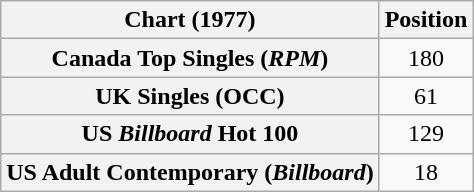<table class="wikitable sortable plainrowheaders" style="text-align:center">
<tr>
<th scope="col">Chart (1977)</th>
<th scope="col">Position</th>
</tr>
<tr>
<th scope="row">Canada Top Singles (<em>RPM</em>)</th>
<td>180</td>
</tr>
<tr>
<th scope="row">UK Singles (OCC)</th>
<td>61</td>
</tr>
<tr>
<th scope="row">US <em>Billboard</em> Hot 100</th>
<td>129</td>
</tr>
<tr>
<th scope="row">US Adult Contemporary (<em>Billboard</em>)</th>
<td>18</td>
</tr>
</table>
